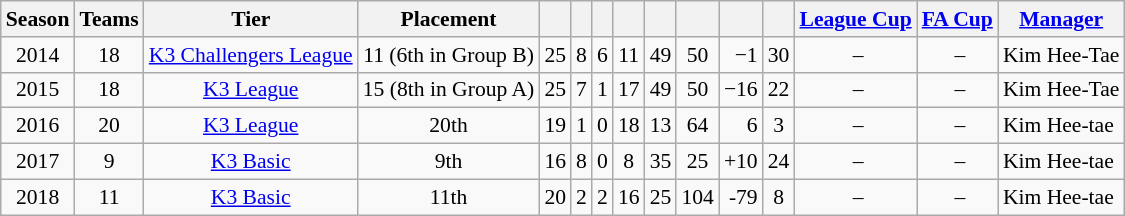<table class="wikitable" style="text-align: center; font-size:90%;">
<tr>
<th>Season</th>
<th>Teams</th>
<th>Tier</th>
<th>Placement</th>
<th></th>
<th></th>
<th></th>
<th></th>
<th></th>
<th></th>
<th></th>
<th></th>
<th><a href='#'>League Cup</a></th>
<th><a href='#'>FA Cup</a></th>
<th><a href='#'>Manager</a></th>
</tr>
<tr>
<td>2014</td>
<td>18</td>
<td><a href='#'>K3 Challengers League</a></td>
<td>11 (6th in Group B)</td>
<td>25</td>
<td>8</td>
<td>6</td>
<td>11</td>
<td>49</td>
<td>50</td>
<td align=right>−1</td>
<td>30</td>
<td> –</td>
<td> –</td>
<td align=left>Kim Hee-Tae</td>
</tr>
<tr>
<td>2015</td>
<td>18</td>
<td><a href='#'>K3 League</a></td>
<td>15 (8th in Group A)</td>
<td>25</td>
<td>7</td>
<td>1</td>
<td>17</td>
<td>49</td>
<td>50</td>
<td align=right>−16</td>
<td>22</td>
<td> –</td>
<td> –</td>
<td align=left>Kim Hee-Tae</td>
</tr>
<tr>
<td>2016</td>
<td>20</td>
<td><a href='#'>K3 League</a></td>
<td>20th</td>
<td>19</td>
<td>1</td>
<td>0</td>
<td>18</td>
<td>13</td>
<td>64</td>
<td align=right>6</td>
<td>3</td>
<td> –</td>
<td> –</td>
<td align=left>Kim Hee-tae</td>
</tr>
<tr>
<td>2017</td>
<td>9</td>
<td><a href='#'>K3 Basic</a></td>
<td>9th</td>
<td>16</td>
<td>8</td>
<td>0</td>
<td>8</td>
<td>35</td>
<td>25</td>
<td align=right>+10</td>
<td>24</td>
<td> –</td>
<td> –</td>
<td align=left>Kim Hee-tae</td>
</tr>
<tr>
<td>2018</td>
<td>11</td>
<td><a href='#'>K3 Basic</a></td>
<td>11th</td>
<td>20</td>
<td>2</td>
<td>2</td>
<td>16</td>
<td>25</td>
<td>104</td>
<td align=right>-79</td>
<td>8</td>
<td> –</td>
<td> –</td>
<td align=left>Kim Hee-tae</td>
</tr>
</table>
